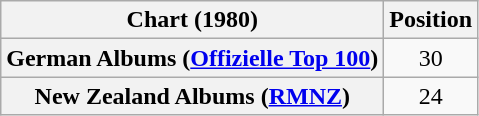<table class="wikitable plainrowheaders" style="text-align:center">
<tr>
<th scope="col">Chart (1980)</th>
<th scope="col">Position</th>
</tr>
<tr>
<th scope="row">German Albums (<a href='#'>Offizielle Top 100</a>)</th>
<td>30</td>
</tr>
<tr>
<th scope="row">New Zealand Albums (<a href='#'>RMNZ</a>)</th>
<td>24</td>
</tr>
</table>
